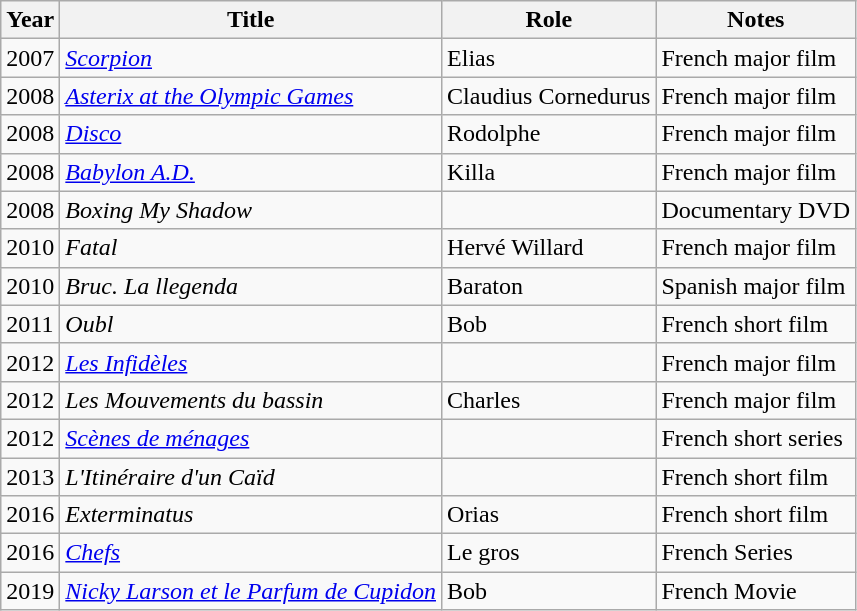<table class="wikitable sortable">
<tr>
<th>Year</th>
<th>Title</th>
<th>Role</th>
<th>Notes</th>
</tr>
<tr>
<td>2007</td>
<td><em><a href='#'>Scorpion</a></em></td>
<td>Elias</td>
<td>French major film</td>
</tr>
<tr>
<td>2008</td>
<td><em><a href='#'>Asterix at the Olympic Games</a></em></td>
<td>Claudius Cornedurus</td>
<td>French major film</td>
</tr>
<tr>
<td>2008</td>
<td><em><a href='#'>Disco</a></em></td>
<td>Rodolphe</td>
<td>French major film</td>
</tr>
<tr>
<td>2008</td>
<td><em><a href='#'>Babylon A.D.</a></em></td>
<td>Killa</td>
<td>French major film</td>
</tr>
<tr>
<td>2008</td>
<td><em>Boxing My Shadow</em></td>
<td></td>
<td>Documentary DVD</td>
</tr>
<tr>
<td>2010</td>
<td><em>Fatal</em></td>
<td>Hervé Willard</td>
<td>French major film</td>
</tr>
<tr>
<td>2010</td>
<td><em>Bruc. La llegenda</em></td>
<td>Baraton</td>
<td>Spanish major film</td>
</tr>
<tr>
<td>2011</td>
<td><em>Oubl</em></td>
<td>Bob</td>
<td>French short film</td>
</tr>
<tr>
<td>2012</td>
<td><em><a href='#'>Les Infidèles</a></em></td>
<td></td>
<td>French major film</td>
</tr>
<tr>
<td>2012</td>
<td><em>Les Mouvements du bassin</em></td>
<td>Charles</td>
<td>French major film</td>
</tr>
<tr>
<td>2012</td>
<td><em><a href='#'>Scènes de ménages</a></em></td>
<td></td>
<td>French short series</td>
</tr>
<tr>
<td>2013</td>
<td><em>L'Itinéraire d'un Caïd</em></td>
<td></td>
<td>French short film</td>
</tr>
<tr>
<td>2016</td>
<td><em>Exterminatus</em></td>
<td>Orias</td>
<td>French short film</td>
</tr>
<tr>
<td>2016</td>
<td><em><a href='#'>Chefs</a></em></td>
<td>Le gros</td>
<td>French Series</td>
</tr>
<tr>
<td>2019</td>
<td><em><a href='#'>Nicky Larson et le Parfum de Cupidon</a></em></td>
<td>Bob</td>
<td>French Movie</td>
</tr>
</table>
